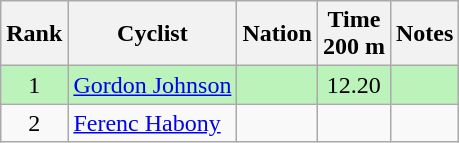<table class="wikitable sortable" style="text-align:center">
<tr>
<th>Rank</th>
<th>Cyclist</th>
<th>Nation</th>
<th>Time<br>200 m</th>
<th>Notes</th>
</tr>
<tr bgcolor=bbf3bb>
<td>1</td>
<td align=left><a href='#'>Gordon Johnson</a></td>
<td align=left></td>
<td>12.20</td>
<td></td>
</tr>
<tr>
<td>2</td>
<td align=left><a href='#'>Ferenc Habony</a></td>
<td align=left></td>
<td></td>
<td></td>
</tr>
</table>
